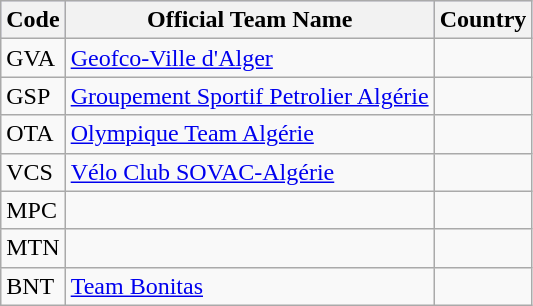<table class="wikitable">
<tr style="background:#ccccff;">
<th>Code</th>
<th>Official Team Name</th>
<th>Country</th>
</tr>
<tr>
<td>GVA</td>
<td><a href='#'>Geofco-Ville d'Alger</a></td>
<td></td>
</tr>
<tr>
<td>GSP</td>
<td><a href='#'>Groupement Sportif Petrolier Algérie</a></td>
<td></td>
</tr>
<tr>
<td>OTA</td>
<td><a href='#'>Olympique Team Algérie</a></td>
<td></td>
</tr>
<tr>
<td>VCS</td>
<td><a href='#'>Vélo Club SOVAC-Algérie</a></td>
<td></td>
</tr>
<tr>
<td>MPC</td>
<td></td>
<td></td>
</tr>
<tr>
<td>MTN</td>
<td></td>
<td></td>
</tr>
<tr>
<td>BNT</td>
<td><a href='#'>Team Bonitas</a></td>
<td></td>
</tr>
</table>
